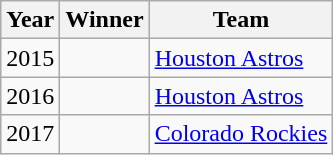<table class="wikitable sortable">
<tr>
<th>Year</th>
<th>Winner</th>
<th>Team</th>
</tr>
<tr>
<td>2015</td>
<td></td>
<td><a href='#'>Houston Astros</a></td>
</tr>
<tr>
<td>2016</td>
<td> </td>
<td><a href='#'>Houston Astros</a></td>
</tr>
<tr>
<td>2017</td>
<td></td>
<td><a href='#'>Colorado Rockies</a></td>
</tr>
</table>
